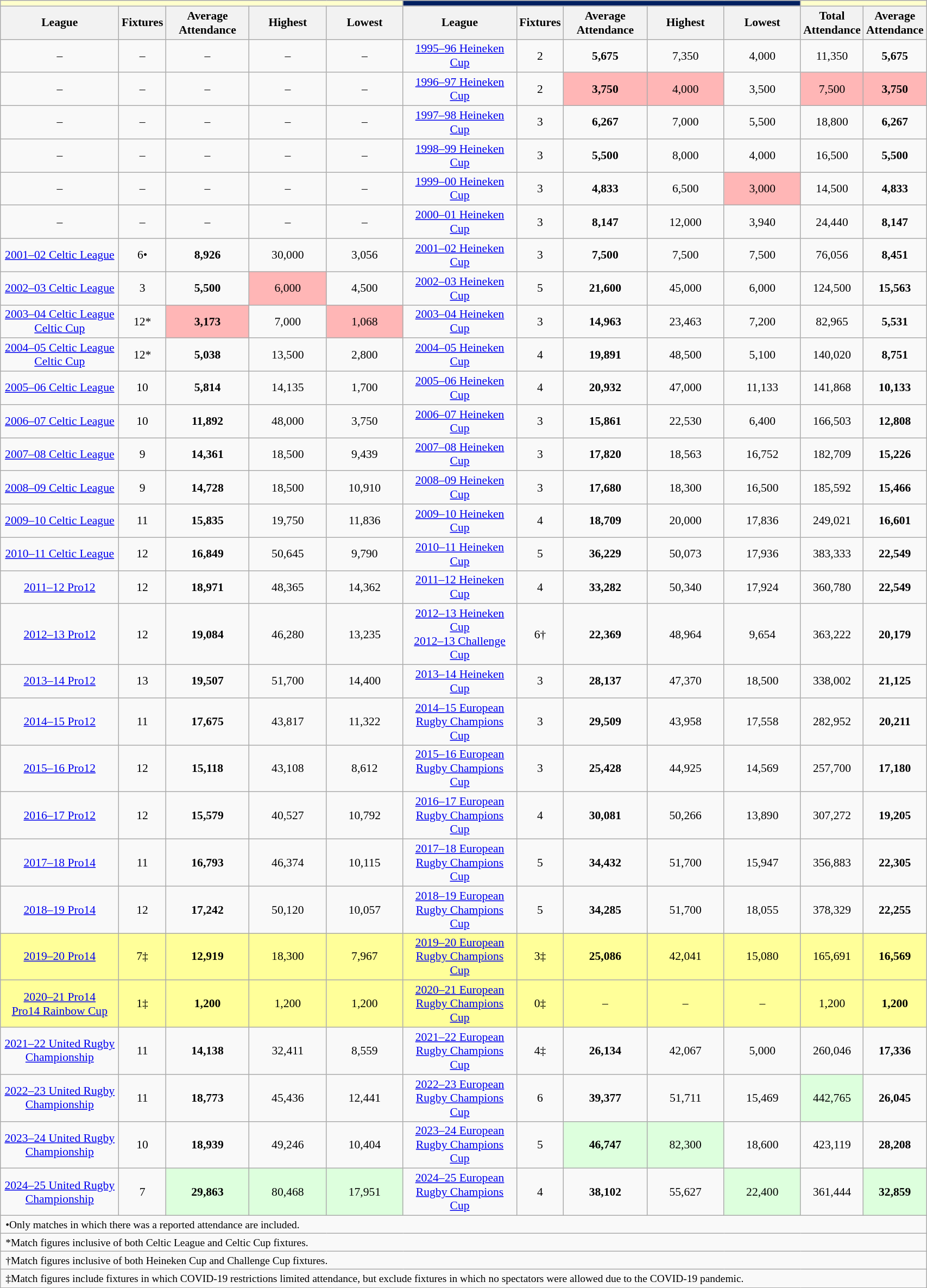<table class="wikitable sortable" style="font-size:90%; width:90%;">
<tr>
<td colspan="5" class="wikitable sortable" style="width:45%; background:#ffffcc;"></td>
<td colspan="5" class="wikitable sortable" style="width:45%; background:#002060;"></td>
<td colspan="2" class="wikitable sortable" style="width:45%; background:#ffffcc;"></td>
</tr>
<tr>
<th style="width:15%;">League</th>
<th style="width:5%;">Fixtures</th>
<th style="width:10%;">Average Attendance</th>
<th style="width:10%;">Highest</th>
<th style="width:10%;">Lowest</th>
<th style="width:15%;">League</th>
<th style="width:5%;">Fixtures</th>
<th style="width:10%;">Average Attendance</th>
<th style="width:10%;">Highest</th>
<th style="width:10%;">Lowest</th>
<th style="width:10%;">Total Attendance</th>
<th style="width:10%;">Average Attendance</th>
</tr>
<tr>
<td align=center>–</td>
<td align=center>–</td>
<td align=center>–</td>
<td align=center>–</td>
<td align=center>–</td>
<td align=center><a href='#'>1995–96 Heineken Cup</a></td>
<td align=center>2</td>
<td align=center><strong>5,675</strong></td>
<td align=center>7,350</td>
<td align=center>4,000</td>
<td align=center>11,350</td>
<td align=center><strong>5,675</strong></td>
</tr>
<tr>
<td align=center>–</td>
<td align=center>–</td>
<td align=center>–</td>
<td align=center>–</td>
<td align=center>–</td>
<td align=center><a href='#'>1996–97 Heineken Cup</a></td>
<td align=center>2</td>
<td style="background:#ffb6b6;" align=center><strong>3,750</strong></td>
<td style="background:#ffb6b6;" align=center>4,000</td>
<td align=center>3,500</td>
<td style="background:#ffb6b6;" align=center>7,500</td>
<td style="background:#ffb6b6;" align=center><strong>3,750</strong></td>
</tr>
<tr>
<td align=center>–</td>
<td align=center>–</td>
<td align=center>–</td>
<td align=center>–</td>
<td align=center>–</td>
<td align=center><a href='#'>1997–98 Heineken Cup</a></td>
<td align=center>3</td>
<td align=center><strong>6,267</strong></td>
<td align=center>7,000</td>
<td align=center>5,500</td>
<td align=center>18,800</td>
<td align=center><strong>6,267</strong></td>
</tr>
<tr>
<td align=center>–</td>
<td align=center>–</td>
<td align=center>–</td>
<td align=center>–</td>
<td align=center>–</td>
<td align=center><a href='#'>1998–99 Heineken Cup</a></td>
<td align=center>3</td>
<td align=center><strong>5,500</strong></td>
<td align=center>8,000</td>
<td align=center>4,000</td>
<td align=center>16,500</td>
<td align=center><strong>5,500</strong></td>
</tr>
<tr>
<td align=center>–</td>
<td align=center>–</td>
<td align=center>–</td>
<td align=center>–</td>
<td align=center>–</td>
<td align=center><a href='#'>1999–00 Heineken Cup</a></td>
<td align=center>3</td>
<td align=center><strong>4,833</strong></td>
<td align=center>6,500</td>
<td style="background:#ffb6b6;" align=center>3,000</td>
<td align=center>14,500</td>
<td align=center><strong>4,833</strong></td>
</tr>
<tr>
<td align=center>–</td>
<td align=center>–</td>
<td align=center>–</td>
<td align=center>–</td>
<td align=center>–</td>
<td align=center><a href='#'>2000–01 Heineken Cup</a></td>
<td align=center>3</td>
<td align=center><strong>8,147</strong></td>
<td align=center>12,000</td>
<td align=center>3,940</td>
<td align=center>24,440</td>
<td align=center><strong>8,147</strong></td>
</tr>
<tr>
<td align=center><a href='#'>2001–02 Celtic League</a></td>
<td align=center>6•</td>
<td align=center><strong>8,926</strong></td>
<td align=center>30,000</td>
<td align=center>3,056</td>
<td align=center><a href='#'>2001–02 Heineken Cup</a></td>
<td align=center>3</td>
<td align=center><strong>7,500</strong></td>
<td align=center>7,500</td>
<td align=center>7,500</td>
<td align=center>76,056</td>
<td align=center><strong>8,451</strong></td>
</tr>
<tr>
<td align=center><a href='#'>2002–03 Celtic League</a></td>
<td align=center>3</td>
<td align=center><strong>5,500</strong></td>
<td style="background:#ffb6b6;" align=center>6,000</td>
<td align=center>4,500</td>
<td align=center><a href='#'>2002–03 Heineken Cup</a></td>
<td align=center>5</td>
<td align=center><strong>21,600</strong></td>
<td align=center>45,000</td>
<td align=center>6,000</td>
<td align=center>124,500</td>
<td align=center><strong>15,563</strong></td>
</tr>
<tr>
<td align=center><a href='#'>2003–04 Celtic League</a> <br> <a href='#'>Celtic Cup</a></td>
<td align=center>12*</td>
<td style="background:#ffb6b6;" align=center><strong>3,173</strong></td>
<td align=center>7,000</td>
<td style="background:#ffb6b6;" align=center>1,068</td>
<td align=center><a href='#'>2003–04 Heineken Cup</a></td>
<td align=center>3</td>
<td align=center><strong>14,963</strong></td>
<td align=center>23,463</td>
<td align=center>7,200</td>
<td align=center>82,965</td>
<td align=center><strong>5,531</strong></td>
</tr>
<tr>
<td align=center><a href='#'>2004–05 Celtic League</a> <br> <a href='#'>Celtic Cup</a></td>
<td align=center>12*</td>
<td align=center><strong>5,038</strong></td>
<td align=center>13,500</td>
<td align=center>2,800</td>
<td align=center><a href='#'>2004–05 Heineken Cup</a></td>
<td align=center>4</td>
<td align=center><strong>19,891</strong></td>
<td align=center>48,500</td>
<td align=center>5,100</td>
<td align=center>140,020</td>
<td align=center><strong>8,751</strong></td>
</tr>
<tr>
<td align=center><a href='#'>2005–06 Celtic League</a></td>
<td align=center>10</td>
<td align=center><strong>5,814</strong></td>
<td align=center>14,135</td>
<td align=center>1,700</td>
<td align=center><a href='#'>2005–06 Heineken Cup</a></td>
<td align=center>4</td>
<td align=center><strong>20,932</strong></td>
<td align=center>47,000</td>
<td align=center>11,133</td>
<td align=center>141,868</td>
<td align=center><strong>10,133</strong></td>
</tr>
<tr>
<td align=center><a href='#'>2006–07 Celtic League</a></td>
<td align=center>10</td>
<td align=center><strong>11,892</strong></td>
<td align=center>48,000</td>
<td align=center>3,750</td>
<td align=center><a href='#'>2006–07 Heineken Cup</a></td>
<td align=center>3</td>
<td align=center><strong>15,861</strong></td>
<td align=center>22,530</td>
<td align=center>6,400</td>
<td align=center>166,503</td>
<td align=center><strong>12,808</strong></td>
</tr>
<tr>
<td align=center><a href='#'>2007–08 Celtic League</a></td>
<td align=center>9</td>
<td align=center><strong>14,361</strong></td>
<td align=center>18,500</td>
<td align=center>9,439</td>
<td align=center><a href='#'>2007–08 Heineken Cup</a></td>
<td align=center>3</td>
<td align=center><strong>17,820</strong></td>
<td align=center>18,563</td>
<td align=center>16,752</td>
<td align=center>182,709</td>
<td align=center><strong>15,226</strong></td>
</tr>
<tr>
<td align=center><a href='#'>2008–09 Celtic League</a></td>
<td align=center>9</td>
<td align=center><strong>14,728</strong></td>
<td align=center>18,500</td>
<td align=center>10,910</td>
<td align=center><a href='#'>2008–09 Heineken Cup</a></td>
<td align=center>3</td>
<td align=center><strong>17,680</strong></td>
<td align=center>18,300</td>
<td align=center>16,500</td>
<td align=center>185,592</td>
<td align=center><strong>15,466</strong></td>
</tr>
<tr>
<td align=center><a href='#'>2009–10 Celtic League</a></td>
<td align=center>11</td>
<td align=center><strong>15,835</strong></td>
<td align=center>19,750</td>
<td align=center>11,836</td>
<td align=center><a href='#'>2009–10 Heineken Cup</a></td>
<td align=center>4</td>
<td align=center><strong>18,709</strong></td>
<td align=center>20,000</td>
<td align=center>17,836</td>
<td align=center>249,021</td>
<td align=center><strong>16,601</strong></td>
</tr>
<tr>
<td align=center><a href='#'>2010–11 Celtic League</a></td>
<td align=center>12</td>
<td align=center><strong>16,849</strong></td>
<td align=center>50,645</td>
<td align=center>9,790</td>
<td align=center><a href='#'>2010–11 Heineken Cup</a></td>
<td align=center>5</td>
<td align=center><strong>36,229</strong></td>
<td align=center>50,073</td>
<td align=center>17,936</td>
<td align=center>383,333</td>
<td align=center><strong>22,549</strong></td>
</tr>
<tr>
<td align=center><a href='#'>2011–12 Pro12</a></td>
<td align=center>12</td>
<td align=center><strong>18,971</strong></td>
<td align=center>48,365</td>
<td align=center>14,362</td>
<td align=center><a href='#'>2011–12 Heineken Cup</a></td>
<td align=center>4</td>
<td align=center><strong>33,282</strong></td>
<td align=center>50,340</td>
<td align=center>17,924</td>
<td align=center>360,780</td>
<td align=center><strong>22,549</strong></td>
</tr>
<tr>
<td align=center><a href='#'>2012–13 Pro12</a></td>
<td align=center>12</td>
<td align=center><strong>19,084</strong></td>
<td align=center>46,280</td>
<td align=center>13,235</td>
<td align=center><a href='#'>2012–13 Heineken Cup</a> <br> <a href='#'>2012–13 Challenge Cup</a></td>
<td align=center>6†</td>
<td align=center><strong>22,369</strong></td>
<td align=center>48,964</td>
<td align=center>9,654</td>
<td align=center>363,222</td>
<td align=center><strong>20,179</strong></td>
</tr>
<tr>
<td align=center><a href='#'>2013–14 Pro12</a></td>
<td align=center>13</td>
<td align=center><strong>19,507</strong></td>
<td align=center>51,700</td>
<td align=center>14,400</td>
<td align=center><a href='#'>2013–14 Heineken Cup</a></td>
<td align=center>3</td>
<td align=center><strong>28,137</strong></td>
<td align=center>47,370</td>
<td align=center>18,500</td>
<td align=center>338,002</td>
<td align=center><strong>21,125</strong></td>
</tr>
<tr>
<td align=center><a href='#'>2014–15 Pro12</a></td>
<td align=center>11</td>
<td align=center><strong>17,675</strong></td>
<td align=center>43,817</td>
<td align=center>11,322</td>
<td align=center><a href='#'>2014–15 European Rugby Champions Cup</a></td>
<td align=center>3</td>
<td align=center><strong>29,509</strong></td>
<td align=center>43,958</td>
<td align=center>17,558</td>
<td align=center>282,952</td>
<td align=center><strong>20,211</strong></td>
</tr>
<tr>
<td align=center><a href='#'>2015–16 Pro12</a></td>
<td align=center>12</td>
<td align=center><strong>15,118</strong></td>
<td align=center>43,108</td>
<td align=center>8,612</td>
<td align=center><a href='#'>2015–16 European Rugby Champions Cup</a></td>
<td align=center>3</td>
<td align=center><strong>25,428</strong></td>
<td align=center>44,925</td>
<td align=center>14,569</td>
<td align=center>257,700</td>
<td align=center><strong>17,180</strong></td>
</tr>
<tr>
<td align=center><a href='#'>2016–17 Pro12</a></td>
<td align=center>12</td>
<td align=center><strong>15,579</strong></td>
<td align=center>40,527</td>
<td align=center>10,792</td>
<td align=center><a href='#'>2016–17 European Rugby Champions Cup</a></td>
<td align=center>4</td>
<td align=center><strong>30,081</strong></td>
<td align=center>50,266</td>
<td align=center>13,890</td>
<td align=center>307,272</td>
<td align=center><strong>19,205</strong></td>
</tr>
<tr>
<td align=center><a href='#'>2017–18 Pro14</a></td>
<td align=center>11</td>
<td align=center><strong>16,793</strong></td>
<td align=center>46,374</td>
<td align=center>10,115</td>
<td align=center><a href='#'>2017–18 European Rugby Champions Cup</a></td>
<td align=center>5</td>
<td align=center><strong>34,432</strong></td>
<td align=center>51,700</td>
<td align=center>15,947</td>
<td align=center>356,883</td>
<td align=center><strong>22,305</strong></td>
</tr>
<tr>
<td align=center><a href='#'>2018–19 Pro14</a></td>
<td align=center>12</td>
<td align=center><strong>17,242</strong></td>
<td align=center>50,120</td>
<td align=center>10,057</td>
<td align=center><a href='#'>2018–19 European Rugby Champions Cup</a></td>
<td align=center>5</td>
<td align=center><strong>34,285</strong></td>
<td align=center>51,700</td>
<td align=center>18,055</td>
<td align=center>378,329</td>
<td align=center><strong>22,255</strong></td>
</tr>
<tr style="background:#ff9;">
<td align=center><a href='#'>2019–20 Pro14</a></td>
<td align=center>7‡</td>
<td align=center><strong>12,919</strong></td>
<td align=center>18,300</td>
<td align=center>7,967</td>
<td align=center><a href='#'>2019–20 European Rugby Champions Cup</a></td>
<td align=center>3‡</td>
<td align=center><strong>25,086</strong></td>
<td align=center>42,041</td>
<td align=center>15,080</td>
<td align=center>165,691</td>
<td align=center><strong>16,569</strong></td>
</tr>
<tr style="background:#ff9;">
<td align=center><a href='#'>2020–21 Pro14</a> <br> <a href='#'>Pro14 Rainbow Cup</a></td>
<td align=center>1‡</td>
<td align=center><strong>1,200</strong></td>
<td align=center>1,200</td>
<td align=center>1,200</td>
<td align=center><a href='#'>2020–21 European Rugby Champions Cup</a></td>
<td align=center>0‡</td>
<td align=center>–</td>
<td align=center>–</td>
<td align=center>–</td>
<td align=center>1,200</td>
<td align=center><strong>1,200</strong></td>
</tr>
<tr>
<td align=center><a href='#'>2021–22 United Rugby Championship</a></td>
<td align=center>11</td>
<td align=center><strong>14,138</strong></td>
<td align=center>32,411</td>
<td align=center>8,559</td>
<td align=center><a href='#'>2021–22 European Rugby Champions Cup</a></td>
<td align=center>4‡</td>
<td align=center><strong>26,134</strong></td>
<td align=center>42,067</td>
<td align=center>5,000</td>
<td align=center>260,046</td>
<td align=center><strong>17,336</strong></td>
</tr>
<tr>
<td align=center><a href='#'>2022–23 United Rugby Championship</a></td>
<td align=center>11</td>
<td align=center><strong>18,773</strong></td>
<td align=center>45,436</td>
<td align=center>12,441</td>
<td align=center><a href='#'>2022–23 European Rugby Champions Cup</a></td>
<td align=center>6</td>
<td align=center><strong>39,377</strong></td>
<td align=center>51,711</td>
<td align=center>15,469</td>
<td style="background:#dfd;" align=center>442,765</td>
<td align=center><strong>26,045</strong></td>
</tr>
<tr>
<td align=center><a href='#'>2023–24 United Rugby Championship</a></td>
<td align=center>10</td>
<td align=center><strong>18,939</strong></td>
<td align=center>49,246</td>
<td align=center>10,404</td>
<td align=center><a href='#'>2023–24 European Rugby Champions Cup</a></td>
<td align=center>5</td>
<td style="background:#dfd;" align=center><strong>46,747</strong></td>
<td style="background:#dfd;" align=center>82,300</td>
<td align=center>18,600</td>
<td align=center>423,119</td>
<td align=center><strong>28,208</strong></td>
</tr>
<tr>
<td align=center><a href='#'>2024–25 United Rugby Championship</a></td>
<td align=center>7</td>
<td style="background:#dfd;" align=center><strong>29,863</strong></td>
<td style="background:#dfd;" align=center>80,468</td>
<td style="background:#dfd;" align=center>17,951</td>
<td align=center><a href='#'>2024–25 European Rugby Champions Cup</a></td>
<td align=center>4</td>
<td align=center><strong>38,102</strong></td>
<td align=center>55,627</td>
<td style="background:#dfd;" align=center>22,400</td>
<td align=center>361,444 </td>
<td style="background:#dfd;" align=center><strong>32,859</strong></td>
</tr>
<tr>
<td colspan="12" style="text-align: left;font-size:90%"> •Only matches in which there was a reported attendance are included.</td>
</tr>
<tr>
<td colspan="12" style="text-align: left;font-size:90%"> *Match figures inclusive of both Celtic League and Celtic Cup fixtures.</td>
</tr>
<tr>
<td colspan="12" style="text-align: left;font-size:90%"> †Match figures inclusive of both Heineken Cup and Challenge Cup fixtures.</td>
</tr>
<tr>
<td colspan="12" style="text-align: left;font-size:90%"> ‡Match figures include fixtures in which COVID-19 restrictions limited attendance, but exclude fixtures in which no spectators were allowed due to the COVID-19 pandemic.</td>
</tr>
</table>
